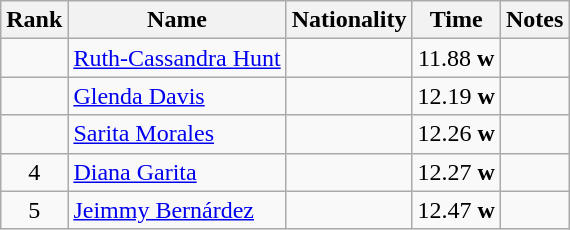<table class="wikitable sortable" style="text-align:center">
<tr>
<th>Rank</th>
<th>Name</th>
<th>Nationality</th>
<th>Time</th>
<th>Notes</th>
</tr>
<tr>
<td></td>
<td align=left><a href='#'>Ruth-Cassandra Hunt</a></td>
<td align=left></td>
<td>11.88 <strong>w</strong></td>
<td></td>
</tr>
<tr>
<td></td>
<td align=left><a href='#'>Glenda Davis</a></td>
<td align=left></td>
<td>12.19 <strong>w</strong></td>
<td></td>
</tr>
<tr>
<td></td>
<td align=left><a href='#'>Sarita Morales</a></td>
<td align=left></td>
<td>12.26 <strong>w</strong></td>
<td></td>
</tr>
<tr>
<td>4</td>
<td align=left><a href='#'>Diana Garita</a></td>
<td align=left></td>
<td>12.27 <strong>w</strong></td>
<td></td>
</tr>
<tr>
<td>5</td>
<td align=left><a href='#'>Jeimmy Bernárdez</a></td>
<td align=left></td>
<td>12.47 <strong>w</strong></td>
<td></td>
</tr>
</table>
